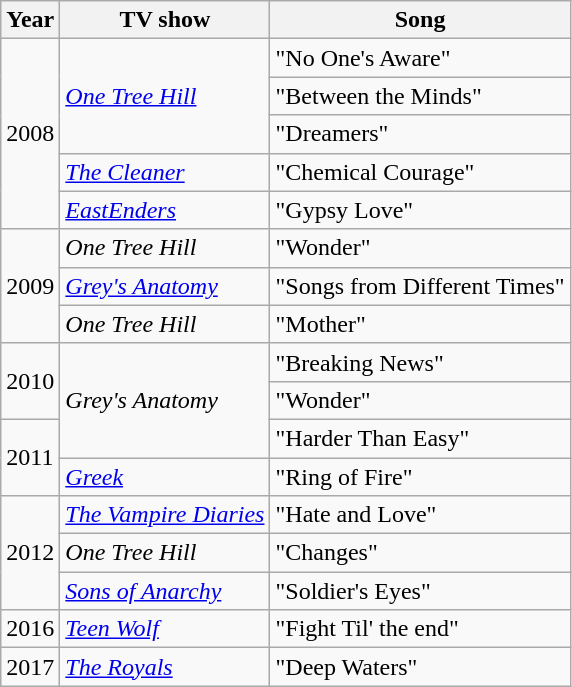<table class="wikitable">
<tr>
<th scope="col">Year</th>
<th scope="col">TV show</th>
<th scope="col">Song</th>
</tr>
<tr>
<td rowspan="5">2008</td>
<td rowspan="3"><em><a href='#'>One Tree Hill</a></em></td>
<td>"No One's Aware"</td>
</tr>
<tr>
<td>"Between the Minds"</td>
</tr>
<tr>
<td>"Dreamers"</td>
</tr>
<tr>
<td><em><a href='#'>The Cleaner</a></em></td>
<td>"Chemical Courage"</td>
</tr>
<tr>
<td><em><a href='#'>EastEnders</a></em></td>
<td>"Gypsy Love"</td>
</tr>
<tr>
<td rowspan="3">2009</td>
<td><em>One Tree Hill</em></td>
<td>"Wonder"</td>
</tr>
<tr>
<td><em><a href='#'>Grey's Anatomy</a></em></td>
<td>"Songs from Different Times"</td>
</tr>
<tr>
<td><em>One Tree Hill</em></td>
<td>"Mother"</td>
</tr>
<tr>
<td rowspan="2">2010</td>
<td rowspan="3"><em>Grey's Anatomy</em></td>
<td>"Breaking News"</td>
</tr>
<tr>
<td>"Wonder"</td>
</tr>
<tr>
<td rowspan="2">2011</td>
<td>"Harder Than Easy"</td>
</tr>
<tr>
<td><em><a href='#'>Greek</a></em></td>
<td>"Ring of Fire"</td>
</tr>
<tr>
<td rowspan="3">2012</td>
<td><em><a href='#'>The Vampire Diaries</a></em></td>
<td>"Hate and Love"</td>
</tr>
<tr>
<td><em>One Tree Hill</em></td>
<td>"Changes"</td>
</tr>
<tr>
<td><em><a href='#'>Sons of Anarchy</a></em></td>
<td>"Soldier's Eyes"</td>
</tr>
<tr>
<td>2016</td>
<td><em><a href='#'>Teen Wolf</a></em></td>
<td>"Fight Til' the end"</td>
</tr>
<tr>
<td>2017</td>
<td><em><a href='#'>The Royals</a></em></td>
<td>"Deep Waters"</td>
</tr>
</table>
